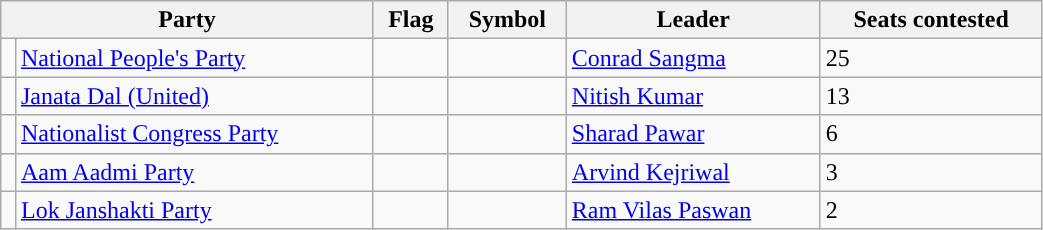<table class="wikitable" width="55%">
<tr>
<th colspan="2">Party</th>
<th>Flag</th>
<th>Symbol</th>
<th>Leader</th>
<th>Seats contested</th>
</tr>
<tr>
<td style="text-align:center; background:"></td>
<td><a href='#'>National People's Party</a></td>
<td></td>
<td></td>
<td><a href='#'>Conrad Sangma</a></td>
<td>25</td>
</tr>
<tr>
<td style="text-align:center; background:"></td>
<td><a href='#'>Janata Dal (United)</a></td>
<td></td>
<td></td>
<td><a href='#'>Nitish Kumar</a></td>
<td>13</td>
</tr>
<tr>
<td style="text-align:center; background:"></td>
<td><a href='#'>Nationalist Congress Party</a></td>
<td></td>
<td></td>
<td><a href='#'>Sharad Pawar</a></td>
<td>6</td>
</tr>
<tr>
<td style="text-align:center; background:"></td>
<td><a href='#'>Aam Aadmi Party</a></td>
<td></td>
<td></td>
<td><a href='#'>Arvind Kejriwal</a></td>
<td>3</td>
</tr>
<tr>
<td style="text-align:center; background:"></td>
<td><a href='#'>Lok Janshakti Party</a></td>
<td></td>
<td></td>
<td><a href='#'>Ram Vilas Paswan</a></td>
<td>2</td>
</tr>
</table>
